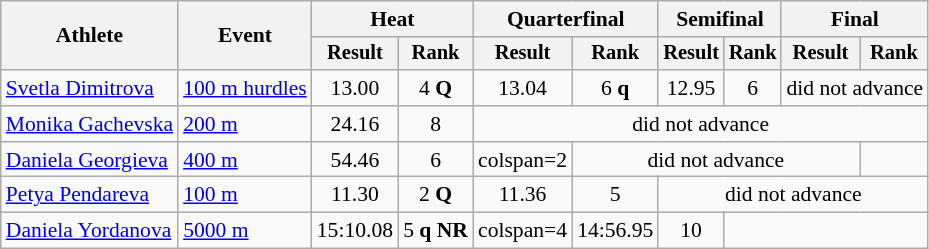<table class=wikitable style="font-size:90%">
<tr>
<th rowspan="2">Athlete</th>
<th rowspan="2">Event</th>
<th colspan="2">Heat</th>
<th colspan="2">Quarterfinal</th>
<th colspan="2">Semifinal</th>
<th colspan="2">Final</th>
</tr>
<tr style="font-size:95%">
<th>Result</th>
<th>Rank</th>
<th>Result</th>
<th>Rank</th>
<th>Result</th>
<th>Rank</th>
<th>Result</th>
<th>Rank</th>
</tr>
<tr align=center>
<td align=left><a href='#'>Svetla Dimitrova</a></td>
<td align=left><a href='#'>100 m hurdles</a></td>
<td>13.00</td>
<td>4 <strong>Q</strong></td>
<td>13.04</td>
<td>6 <strong>q</strong></td>
<td>12.95</td>
<td>6</td>
<td colspan=2>did not advance</td>
</tr>
<tr align=center>
<td align=left><a href='#'>Monika Gachevska</a></td>
<td align=left><a href='#'>200 m</a></td>
<td>24.16</td>
<td>8</td>
<td colspan=6>did not advance</td>
</tr>
<tr align=center>
<td align=left><a href='#'>Daniela Georgieva</a></td>
<td align=left><a href='#'>400 m</a></td>
<td>54.46</td>
<td>6</td>
<td>colspan=2 </td>
<td colspan=4>did not advance</td>
</tr>
<tr align=center>
<td align=left><a href='#'>Petya Pendareva</a></td>
<td align=left><a href='#'>100 m</a></td>
<td>11.30</td>
<td>2 <strong>Q</strong></td>
<td>11.36</td>
<td>5</td>
<td colspan=4>did not advance</td>
</tr>
<tr align=center>
<td align=left><a href='#'>Daniela Yordanova</a></td>
<td align=left><a href='#'>5000 m</a></td>
<td>15:10.08</td>
<td>5 <strong>q</strong> <strong>NR</strong></td>
<td>colspan=4 </td>
<td>14:56.95</td>
<td>10</td>
</tr>
</table>
